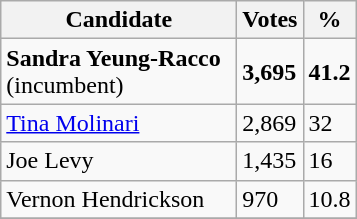<table class="wikitable">
<tr>
<th bgcolor="#DDDDFF" width="150px">Candidate</th>
<th bgcolor="#DDDDFF">Votes</th>
<th bgcolor="#DDDDFF">%</th>
</tr>
<tr>
<td><strong>Sandra Yeung-Racco</strong> (incumbent)</td>
<td><strong>3,695</strong></td>
<td><strong>41.2</strong></td>
</tr>
<tr>
<td><a href='#'>Tina Molinari</a></td>
<td>2,869</td>
<td>32</td>
</tr>
<tr>
<td>Joe Levy</td>
<td>1,435</td>
<td>16</td>
</tr>
<tr>
<td>Vernon Hendrickson</td>
<td>970</td>
<td>10.8</td>
</tr>
<tr>
</tr>
</table>
